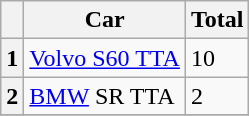<table class="wikitable" style="font-size:100%;">
<tr>
<th></th>
<th>Car</th>
<th>Total</th>
</tr>
<tr>
<th>1</th>
<td><a href='#'>Volvo S60 TTA</a></td>
<td>10</td>
</tr>
<tr>
<th>2</th>
<td><a href='#'>BMW</a> SR TTA</td>
<td>2</td>
</tr>
<tr>
</tr>
</table>
